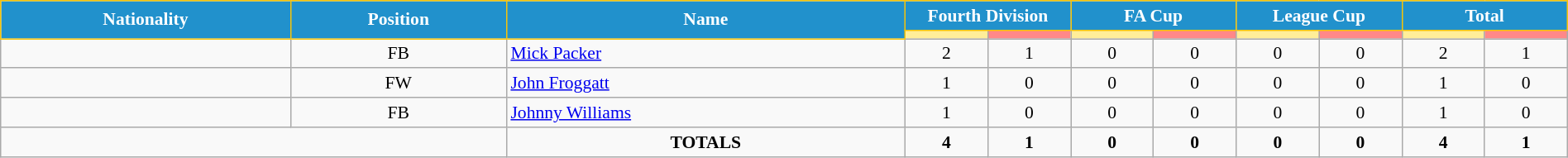<table class="wikitable" style="text-align:center; font-size:90%; width:100%;">
<tr>
<th rowspan="2" style="background:#2191CC; color:white; border:1px solid #F7C408; text-align:center;">Nationality</th>
<th rowspan="2" style="background:#2191CC; color:white; border:1px solid #F7C408; text-align:center;">Position</th>
<th rowspan="2" style="background:#2191CC; color:white; border:1px solid #F7C408; text-align:center;">Name</th>
<th colspan="2" style="background:#2191CC; color:white; border:1px solid #F7C408; text-align:center;">Fourth Division</th>
<th colspan="2" style="background:#2191CC; color:white; border:1px solid #F7C408; text-align:center;">FA Cup</th>
<th colspan="2" style="background:#2191CC; color:white; border:1px solid #F7C408; text-align:center;">League Cup</th>
<th colspan="2" style="background:#2191CC; color:white; border:1px solid #F7C408; text-align:center;">Total</th>
</tr>
<tr>
<th width=60 style="background: #FFEE99"></th>
<th width=60 style="background: #FF8888"></th>
<th width=60 style="background: #FFEE99"></th>
<th width=60 style="background: #FF8888"></th>
<th width=60 style="background: #FFEE99"></th>
<th width=60 style="background: #FF8888"></th>
<th width=60 style="background: #FFEE99"></th>
<th width=60 style="background: #FF8888"></th>
</tr>
<tr>
<td></td>
<td>FB</td>
<td align="left"><a href='#'>Mick Packer</a></td>
<td>2</td>
<td>1</td>
<td>0</td>
<td>0</td>
<td>0</td>
<td>0</td>
<td>2</td>
<td>1</td>
</tr>
<tr>
<td></td>
<td>FW</td>
<td align="left"><a href='#'>John Froggatt</a></td>
<td>1</td>
<td>0</td>
<td>0</td>
<td>0</td>
<td>0</td>
<td>0</td>
<td>1</td>
<td>0</td>
</tr>
<tr>
<td></td>
<td>FB</td>
<td align="left"><a href='#'>Johnny Williams</a></td>
<td>1</td>
<td>0</td>
<td>0</td>
<td>0</td>
<td>0</td>
<td>0</td>
<td>1</td>
<td>0</td>
</tr>
<tr>
<td colspan="2"></td>
<td><strong>TOTALS</strong></td>
<td><strong>4</strong></td>
<td><strong>1</strong></td>
<td><strong>0</strong></td>
<td><strong>0</strong></td>
<td><strong>0</strong></td>
<td><strong>0</strong></td>
<td><strong>4</strong></td>
<td><strong>1</strong></td>
</tr>
</table>
